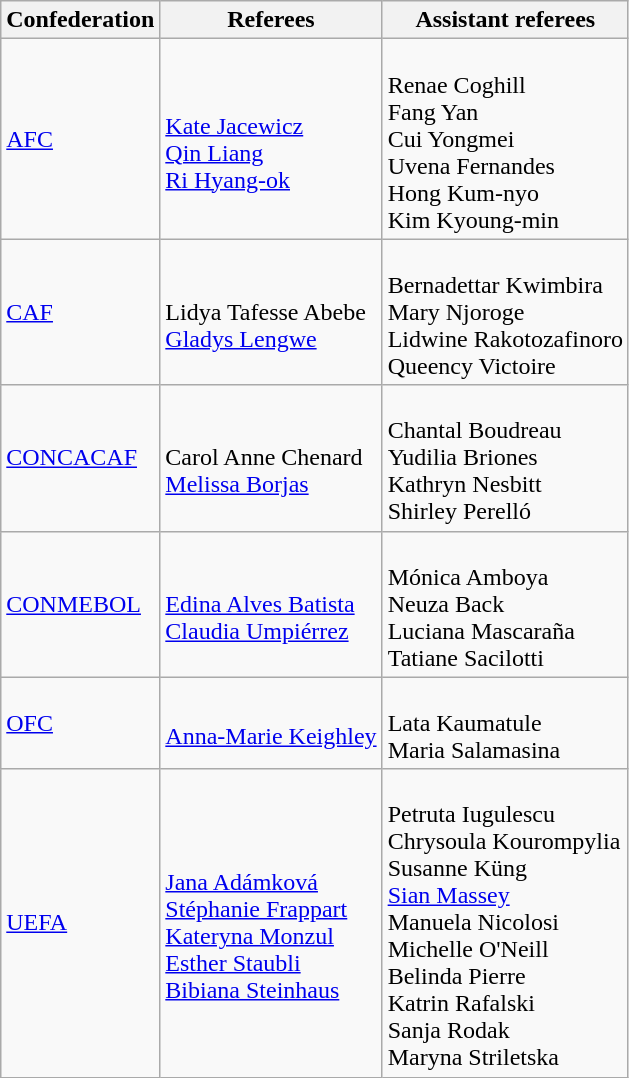<table class="wikitable">
<tr>
<th>Confederation</th>
<th>Referees</th>
<th>Assistant referees</th>
</tr>
<tr>
<td><a href='#'>AFC</a></td>
<td><br> <a href='#'>Kate Jacewicz</a><br>
 <a href='#'>Qin Liang</a><br>
 <a href='#'>Ri Hyang-ok</a></td>
<td><br> Renae Coghill<br>
 Fang Yan<br>
 Cui Yongmei<br>
 Uvena Fernandes<br>
 Hong Kum-nyo<br>
 Kim Kyoung-min</td>
</tr>
<tr>
<td><a href='#'>CAF</a></td>
<td><br> Lidya Tafesse Abebe<br>
 <a href='#'>Gladys Lengwe</a></td>
<td><br> Bernadettar Kwimbira<br>
 Mary Njoroge<br>
 Lidwine Rakotozafinoro<br>
 Queency Victoire</td>
</tr>
<tr>
<td><a href='#'>CONCACAF</a></td>
<td><br>  Carol Anne Chenard<br>
 <a href='#'>Melissa Borjas</a></td>
<td><br> Chantal Boudreau<br>
 Yudilia Briones<br>
 Kathryn Nesbitt<br>
 Shirley Perelló</td>
</tr>
<tr>
<td><a href='#'>CONMEBOL</a></td>
<td><br> <a href='#'>Edina Alves Batista</a><br>
 <a href='#'>Claudia Umpiérrez</a></td>
<td><br> Mónica Amboya<br>
 Neuza Back<br>
 Luciana Mascaraña <br>
 Tatiane Sacilotti</td>
</tr>
<tr>
<td><a href='#'>OFC</a></td>
<td><br> <a href='#'>Anna-Marie Keighley</a></td>
<td><br> Lata Kaumatule<br>
 Maria Salamasina</td>
</tr>
<tr>
<td><a href='#'>UEFA</a></td>
<td><br> <a href='#'>Jana Adámková</a><br>
 <a href='#'>Stéphanie Frappart</a><br>
 <a href='#'>Kateryna Monzul</a><br>
 <a href='#'>Esther Staubli</a><br>
 <a href='#'>Bibiana Steinhaus</a></td>
<td><br> Petruta Iugulescu<br>
 Chrysoula Kourompylia<br>
 Susanne Küng<br>
 <a href='#'>Sian Massey</a><br>
 Manuela Nicolosi<br>
 Michelle O'Neill<br>
 Belinda Pierre<br>
 Katrin Rafalski <br>
 Sanja Rodak<br>
 Maryna Striletska</td>
</tr>
</table>
